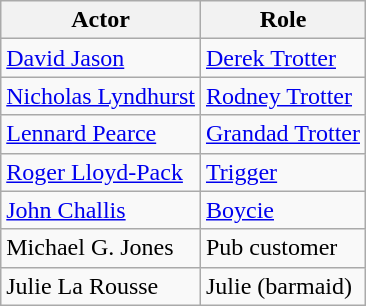<table class="wikitable">
<tr>
<th>Actor</th>
<th>Role</th>
</tr>
<tr>
<td><a href='#'>David Jason</a></td>
<td><a href='#'>Derek Trotter</a></td>
</tr>
<tr>
<td><a href='#'>Nicholas Lyndhurst</a></td>
<td><a href='#'>Rodney Trotter</a></td>
</tr>
<tr>
<td><a href='#'>Lennard Pearce</a></td>
<td><a href='#'>Grandad Trotter</a></td>
</tr>
<tr>
<td><a href='#'>Roger Lloyd-Pack</a></td>
<td><a href='#'>Trigger</a></td>
</tr>
<tr>
<td><a href='#'>John Challis</a></td>
<td><a href='#'>Boycie</a></td>
</tr>
<tr>
<td>Michael G. Jones</td>
<td>Pub customer</td>
</tr>
<tr>
<td>Julie La Rousse</td>
<td>Julie (barmaid)</td>
</tr>
</table>
